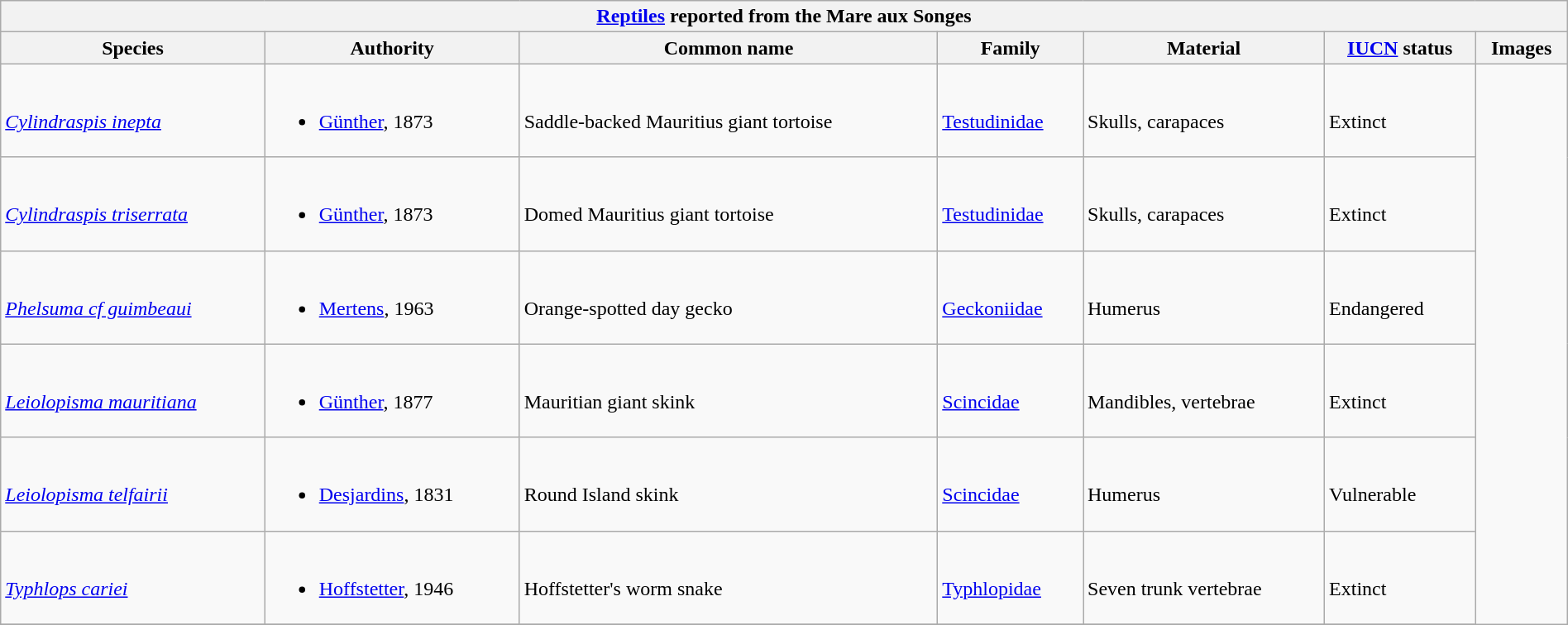<table class="wikitable" align="center" width="100%">
<tr>
<th colspan="7" align="center"><strong><a href='#'>Reptiles</a> reported from the Mare aux Songes</strong></th>
</tr>
<tr>
<th>Species</th>
<th>Authority</th>
<th>Common name</th>
<th>Family</th>
<th>Material</th>
<th><a href='#'>IUCN</a> status</th>
<th>Images</th>
</tr>
<tr>
<td><br><em><a href='#'>Cylindraspis inepta</a></em></td>
<td><br><ul><li><a href='#'>Günther</a>, 1873</li></ul></td>
<td><br>Saddle-backed Mauritius giant tortoise</td>
<td><br><a href='#'>Testudinidae</a></td>
<td><br>Skulls, carapaces</td>
<td><br>Extinct</td>
<td rowspan="99"><br>
</td>
</tr>
<tr>
<td><br><em><a href='#'>Cylindraspis triserrata</a></em></td>
<td><br><ul><li><a href='#'>Günther</a>, 1873</li></ul></td>
<td><br>Domed Mauritius giant tortoise</td>
<td><br><a href='#'>Testudinidae</a></td>
<td><br>Skulls, carapaces</td>
<td><br>Extinct</td>
</tr>
<tr>
<td><br><em><a href='#'>Phelsuma cf guimbeaui</a></em></td>
<td><br><ul><li><a href='#'>Mertens</a>, 1963</li></ul></td>
<td><br>Orange-spotted day gecko</td>
<td><br><a href='#'>Geckoniidae</a></td>
<td><br>Humerus</td>
<td><br>Endangered</td>
</tr>
<tr>
<td><br><em><a href='#'>Leiolopisma mauritiana</a></em></td>
<td><br><ul><li><a href='#'>Günther</a>, 1877</li></ul></td>
<td><br>Mauritian giant skink</td>
<td><br><a href='#'>Scincidae</a></td>
<td><br>Mandibles, vertebrae</td>
<td><br>Extinct</td>
</tr>
<tr>
<td><br><em><a href='#'>Leiolopisma telfairii</a></em></td>
<td><br><ul><li><a href='#'>Desjardins</a>, 1831</li></ul></td>
<td><br>Round Island skink</td>
<td><br><a href='#'>Scincidae</a></td>
<td><br>Humerus</td>
<td><br>Vulnerable</td>
</tr>
<tr>
<td><br><em><a href='#'>Typhlops cariei</a></em></td>
<td><br><ul><li><a href='#'>Hoffstetter</a>, 1946</li></ul></td>
<td><br>Hoffstetter's worm snake</td>
<td><br><a href='#'>Typhlopidae</a></td>
<td><br>Seven trunk vertebrae</td>
<td><br>Extinct</td>
</tr>
<tr>
</tr>
</table>
